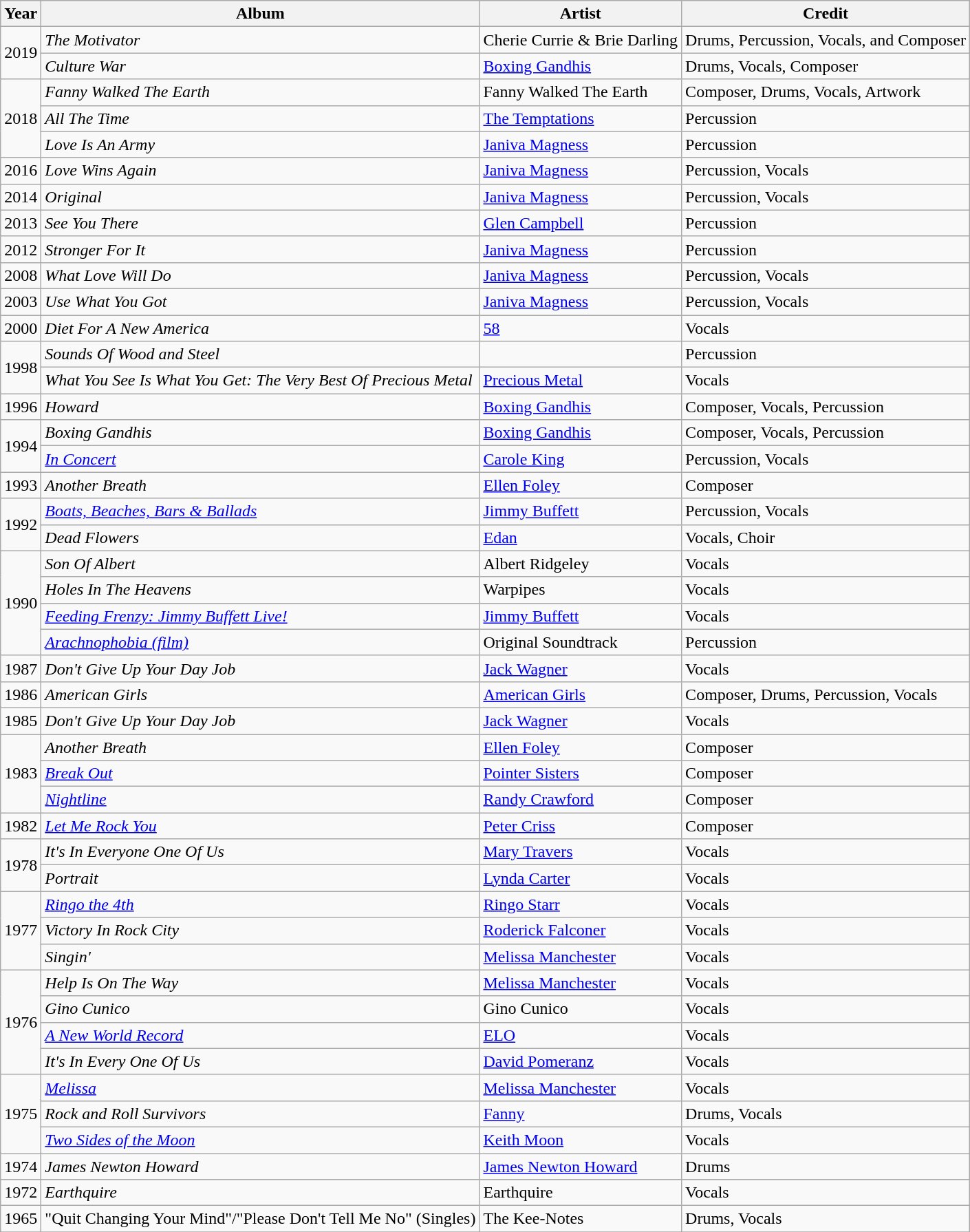<table class="wikitable">
<tr>
<th>Year</th>
<th>Album</th>
<th>Artist</th>
<th>Credit</th>
</tr>
<tr>
<td rowspan="2">2019</td>
<td><em>The Motivator</em></td>
<td>Cherie Currie & Brie Darling</td>
<td>Drums, Percussion, Vocals, and Composer</td>
</tr>
<tr>
<td><em>Culture War</em></td>
<td><a href='#'>Boxing Gandhis</a></td>
<td>Drums, Vocals, Composer</td>
</tr>
<tr>
<td rowspan="3">2018</td>
<td><em>Fanny Walked The Earth</em></td>
<td>Fanny Walked The Earth</td>
<td>Composer, Drums, Vocals, Artwork</td>
</tr>
<tr>
<td><em>All The Time</em></td>
<td><a href='#'>The Temptations</a></td>
<td>Percussion</td>
</tr>
<tr>
<td><em>Love Is An Army</em></td>
<td><a href='#'>Janiva Magness</a></td>
<td>Percussion</td>
</tr>
<tr>
<td rowspan="1">2016</td>
<td><em>Love Wins Again</em></td>
<td><a href='#'>Janiva Magness</a></td>
<td>Percussion, Vocals</td>
</tr>
<tr>
<td rowspan="1">2014</td>
<td><em>Original</em></td>
<td><a href='#'>Janiva Magness</a></td>
<td>Percussion, Vocals</td>
</tr>
<tr>
<td rowspan="1">2013</td>
<td><em>See You There</em></td>
<td><a href='#'>Glen Campbell</a></td>
<td>Percussion</td>
</tr>
<tr>
<td rowspan="1">2012</td>
<td><em>Stronger For It</em></td>
<td><a href='#'>Janiva Magness</a></td>
<td>Percussion</td>
</tr>
<tr>
<td rowspan="1">2008</td>
<td><em>What Love Will Do</em></td>
<td><a href='#'>Janiva Magness</a></td>
<td>Percussion, Vocals</td>
</tr>
<tr>
<td rowspan="1">2003</td>
<td><em>Use What You Got</em></td>
<td><a href='#'>Janiva Magness</a></td>
<td>Percussion, Vocals</td>
</tr>
<tr>
<td rowspan="1">2000</td>
<td><em>Diet For A New America</em></td>
<td><a href='#'>58</a></td>
<td>Vocals</td>
</tr>
<tr>
<td rowspan="2">1998</td>
<td><em>Sounds Of Wood and Steel</em></td>
<td></td>
<td>Percussion</td>
</tr>
<tr>
<td><em>What You See Is What You Get: The Very Best Of Precious Metal</em></td>
<td><a href='#'>Precious Metal</a></td>
<td>Vocals</td>
</tr>
<tr>
<td rowspan="1">1996</td>
<td><em>Howard</em></td>
<td><a href='#'>Boxing Gandhis</a></td>
<td>Composer, Vocals, Percussion</td>
</tr>
<tr>
<td rowspan="2">1994</td>
<td><em>Boxing Gandhis</em></td>
<td><a href='#'>Boxing Gandhis</a></td>
<td>Composer, Vocals, Percussion</td>
</tr>
<tr>
<td><em><a href='#'>In Concert</a></em></td>
<td><a href='#'>Carole King</a></td>
<td>Percussion, Vocals</td>
</tr>
<tr>
<td rowspan="1">1993</td>
<td><em>Another Breath</em></td>
<td><a href='#'>Ellen Foley</a></td>
<td>Composer</td>
</tr>
<tr>
<td rowspan="2">1992</td>
<td><em><a href='#'>Boats, Beaches, Bars & Ballads</a></em></td>
<td><a href='#'>Jimmy Buffett</a></td>
<td>Percussion, Vocals</td>
</tr>
<tr>
<td><em>Dead Flowers</em></td>
<td><a href='#'>Edan</a></td>
<td>Vocals, Choir</td>
</tr>
<tr>
<td rowspan="4">1990</td>
<td><em>Son Of Albert</em></td>
<td>Albert Ridgeley</td>
<td>Vocals</td>
</tr>
<tr>
<td><em>Holes In The Heavens</em></td>
<td>Warpipes</td>
<td>Vocals</td>
</tr>
<tr>
<td><em><a href='#'>Feeding Frenzy: Jimmy Buffett Live!</a></em></td>
<td><a href='#'>Jimmy Buffett</a></td>
<td>Vocals</td>
</tr>
<tr>
<td><em><a href='#'>Arachnophobia (film)</a></em></td>
<td>Original Soundtrack</td>
<td>Percussion</td>
</tr>
<tr>
<td rowspan="1">1987</td>
<td><em>Don't Give Up Your Day Job</em></td>
<td><a href='#'>Jack Wagner</a></td>
<td>Vocals</td>
</tr>
<tr>
<td rowspan="1">1986</td>
<td><em>American Girls</em></td>
<td><a href='#'>American Girls</a></td>
<td>Composer, Drums, Percussion, Vocals</td>
</tr>
<tr>
<td rowspan="1">1985</td>
<td><em>Don't Give Up Your Day Job</em></td>
<td><a href='#'>Jack Wagner</a></td>
<td>Vocals</td>
</tr>
<tr>
<td rowspan="3">1983</td>
<td><em>Another Breath</em></td>
<td><a href='#'>Ellen Foley</a></td>
<td>Composer</td>
</tr>
<tr>
<td><em><a href='#'>Break Out</a></em></td>
<td><a href='#'>Pointer Sisters</a></td>
<td>Composer</td>
</tr>
<tr>
<td><em><a href='#'>Nightline</a></em></td>
<td><a href='#'>Randy Crawford</a></td>
<td>Composer</td>
</tr>
<tr>
<td rowspan="1">1982</td>
<td><em><a href='#'>Let Me Rock You</a></em></td>
<td><a href='#'>Peter Criss</a></td>
<td>Composer</td>
</tr>
<tr>
<td rowspan="2">1978</td>
<td><em>It's In Everyone One Of Us</em></td>
<td><a href='#'>Mary Travers</a></td>
<td>Vocals</td>
</tr>
<tr>
<td><em>Portrait</em></td>
<td><a href='#'>Lynda Carter</a></td>
<td>Vocals</td>
</tr>
<tr>
<td rowspan="3">1977</td>
<td><em><a href='#'>Ringo the 4th</a></em></td>
<td><a href='#'>Ringo Starr</a></td>
<td>Vocals</td>
</tr>
<tr>
<td><em>Victory In Rock City</em></td>
<td><a href='#'>Roderick Falconer</a></td>
<td>Vocals</td>
</tr>
<tr>
<td><em>Singin' </em></td>
<td><a href='#'>Melissa Manchester</a></td>
<td>Vocals</td>
</tr>
<tr>
<td rowspan="4">1976</td>
<td><em>Help Is On The Way</em></td>
<td><a href='#'>Melissa Manchester</a></td>
<td>Vocals</td>
</tr>
<tr>
<td><em>Gino Cunico</em></td>
<td>Gino Cunico</td>
<td>Vocals</td>
</tr>
<tr>
<td><em><a href='#'>A New World Record</a></em></td>
<td><a href='#'>ELO</a></td>
<td>Vocals</td>
</tr>
<tr>
<td><em>It's In Every One Of Us</em></td>
<td><a href='#'>David Pomeranz</a></td>
<td>Vocals</td>
</tr>
<tr>
<td rowspan="3">1975</td>
<td><em><a href='#'>Melissa</a></em></td>
<td><a href='#'>Melissa Manchester</a></td>
<td>Vocals</td>
</tr>
<tr>
<td><em>Rock and Roll Survivors</em></td>
<td><a href='#'>Fanny</a></td>
<td>Drums, Vocals</td>
</tr>
<tr>
<td><em><a href='#'>Two Sides of the Moon</a></em></td>
<td><a href='#'>Keith Moon</a></td>
<td>Vocals</td>
</tr>
<tr>
<td rowspan="1">1974</td>
<td><em>James Newton Howard</em></td>
<td><a href='#'>James Newton Howard</a></td>
<td>Drums</td>
</tr>
<tr>
<td rowspan="1">1972</td>
<td><em>Earthquire</em></td>
<td>Earthquire</td>
<td>Vocals</td>
</tr>
<tr>
<td rowspan="1">1965</td>
<td>"Quit Changing Your Mind"/"Please Don't Tell Me No" (Singles)</td>
<td>The Kee-Notes</td>
<td>Drums, Vocals</td>
</tr>
<tr>
</tr>
</table>
